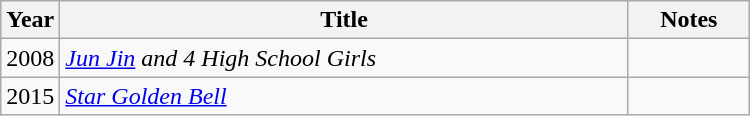<table class="wikitable" style="width:500px">
<tr>
<th width=10>Year</th>
<th>Title</th>
<th>Notes</th>
</tr>
<tr>
<td>2008</td>
<td><em><a href='#'>Jun Jin</a> and 4 High School Girls</em></td>
<td></td>
</tr>
<tr>
<td>2015</td>
<td><em><a href='#'>Star Golden Bell</a></em></td>
<td></td>
</tr>
</table>
